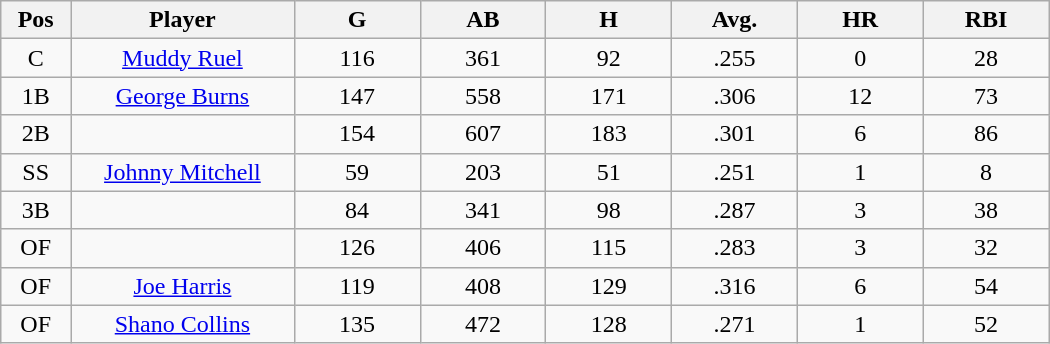<table class="wikitable sortable">
<tr>
<th bgcolor="#DDDDFF" width="5%">Pos</th>
<th bgcolor="#DDDDFF" width="16%">Player</th>
<th bgcolor="#DDDDFF" width="9%">G</th>
<th bgcolor="#DDDDFF" width="9%">AB</th>
<th bgcolor="#DDDDFF" width="9%">H</th>
<th bgcolor="#DDDDFF" width="9%">Avg.</th>
<th bgcolor="#DDDDFF" width="9%">HR</th>
<th bgcolor="#DDDDFF" width="9%">RBI</th>
</tr>
<tr align="center">
<td>C</td>
<td><a href='#'>Muddy Ruel</a></td>
<td>116</td>
<td>361</td>
<td>92</td>
<td>.255</td>
<td>0</td>
<td>28</td>
</tr>
<tr align=center>
<td>1B</td>
<td><a href='#'>George Burns</a></td>
<td>147</td>
<td>558</td>
<td>171</td>
<td>.306</td>
<td>12</td>
<td>73</td>
</tr>
<tr align=center>
<td>2B</td>
<td></td>
<td>154</td>
<td>607</td>
<td>183</td>
<td>.301</td>
<td>6</td>
<td>86</td>
</tr>
<tr align="center">
<td>SS</td>
<td><a href='#'>Johnny Mitchell</a></td>
<td>59</td>
<td>203</td>
<td>51</td>
<td>.251</td>
<td>1</td>
<td>8</td>
</tr>
<tr align=center>
<td>3B</td>
<td></td>
<td>84</td>
<td>341</td>
<td>98</td>
<td>.287</td>
<td>3</td>
<td>38</td>
</tr>
<tr align="center">
<td>OF</td>
<td></td>
<td>126</td>
<td>406</td>
<td>115</td>
<td>.283</td>
<td>3</td>
<td>32</td>
</tr>
<tr align="center">
<td>OF</td>
<td><a href='#'>Joe Harris</a></td>
<td>119</td>
<td>408</td>
<td>129</td>
<td>.316</td>
<td>6</td>
<td>54</td>
</tr>
<tr align=center>
<td>OF</td>
<td><a href='#'>Shano Collins</a></td>
<td>135</td>
<td>472</td>
<td>128</td>
<td>.271</td>
<td>1</td>
<td>52</td>
</tr>
</table>
